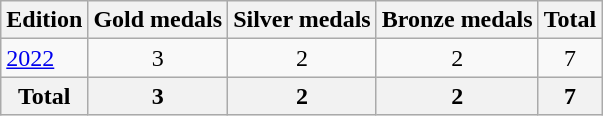<table class="wikitable">
<tr>
<th>Edition</th>
<th>Gold medals</th>
<th>Silver medals</th>
<th>Bronze medals</th>
<th>Total</th>
</tr>
<tr>
<td><a href='#'>2022</a></td>
<td style="text-align:center;">3</td>
<td style="text-align:center;">2</td>
<td style="text-align:center;">2</td>
<td style="text-align:center;">7</td>
</tr>
<tr>
<th>Total</th>
<th style="text-align:center;">3</th>
<th style="text-align:center;">2</th>
<th style="text-align:center;">2</th>
<th style="text-align:center;">7</th>
</tr>
</table>
